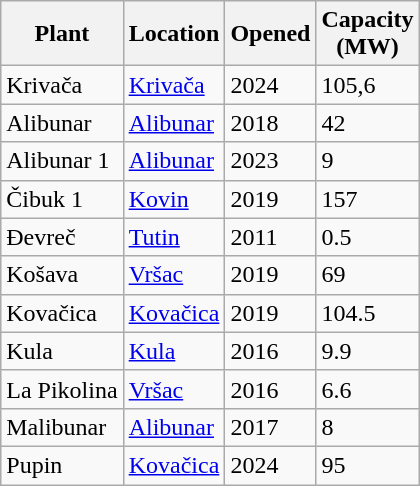<table class="wikitable sortable">
<tr>
<th>Plant</th>
<th>Location</th>
<th>Opened</th>
<th>Capacity<br>(MW)</th>
</tr>
<tr>
<td>Krivača</td>
<td><a href='#'>Krivača</a></td>
<td>2024</td>
<td>105,6</td>
</tr>
<tr>
<td>Alibunar</td>
<td><a href='#'>Alibunar</a></td>
<td>2018</td>
<td>42</td>
</tr>
<tr>
<td>Alibunar 1</td>
<td><a href='#'>Alibunar</a></td>
<td>2023</td>
<td>9</td>
</tr>
<tr>
<td>Čibuk 1</td>
<td><a href='#'>Kovin</a></td>
<td>2019</td>
<td>157</td>
</tr>
<tr>
<td>Đevreč</td>
<td><a href='#'>Tutin</a></td>
<td>2011</td>
<td>0.5</td>
</tr>
<tr>
<td>Košava</td>
<td><a href='#'>Vršac</a></td>
<td>2019</td>
<td>69</td>
</tr>
<tr>
<td>Kovačica</td>
<td><a href='#'>Kovačica</a></td>
<td>2019</td>
<td>104.5</td>
</tr>
<tr>
<td>Kula</td>
<td><a href='#'>Kula</a></td>
<td>2016</td>
<td>9.9</td>
</tr>
<tr>
<td>La Pikolina</td>
<td><a href='#'>Vršac</a></td>
<td>2016</td>
<td>6.6</td>
</tr>
<tr>
<td>Malibunar</td>
<td><a href='#'>Alibunar</a></td>
<td>2017</td>
<td>8</td>
</tr>
<tr>
<td>Pupin</td>
<td><a href='#'>Kovačica</a></td>
<td>2024</td>
<td>95</td>
</tr>
</table>
